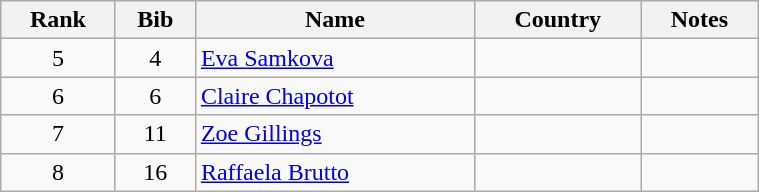<table class="wikitable" style="text-align:center;"  width=40%>
<tr>
<th>Rank</th>
<th>Bib</th>
<th>Name</th>
<th>Country</th>
<th>Notes</th>
</tr>
<tr>
<td>5</td>
<td>4</td>
<td align=left><a href='#'>Eva Samkova</a></td>
<td align=left></td>
<td></td>
</tr>
<tr>
<td>6</td>
<td>6</td>
<td align=left><a href='#'>Claire Chapotot</a></td>
<td align=left></td>
<td></td>
</tr>
<tr>
<td>7</td>
<td>11</td>
<td align=left><a href='#'>Zoe Gillings</a></td>
<td align=left></td>
<td></td>
</tr>
<tr>
<td>8</td>
<td>16</td>
<td align=left><a href='#'>Raffaela Brutto</a></td>
<td align=left></td>
<td></td>
</tr>
</table>
